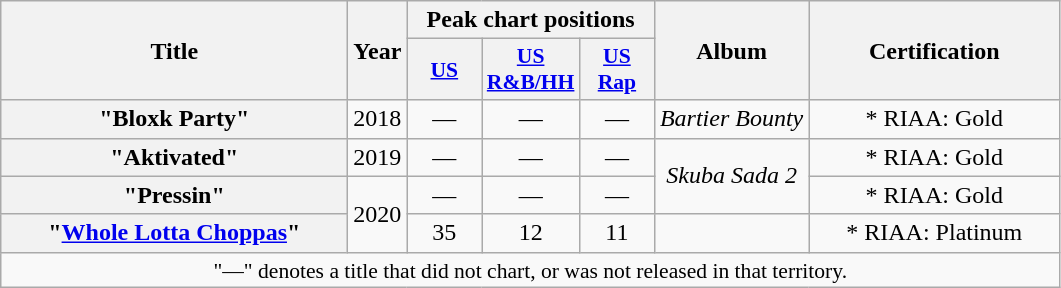<table class="wikitable plainrowheaders" style="text-align:center;">
<tr>
<th rowspan="2" scope="col" style="width:14em;">Title</th>
<th rowspan="2" scope="col" style="width:1em;">Year</th>
<th colspan="3">Peak chart positions</th>
<th rowspan="2">Album</th>
<th rowspan="2" scope="col" style="width:10em;">Certification</th>
</tr>
<tr>
<th scope="col" style="width:3em;font-size:90%;"><a href='#'>US</a><br></th>
<th scope="col" style="width:3em;font-size:90%;"><a href='#'>US<br>R&B/HH</a></th>
<th scope="col" style="width:3em;font-size:90%;"><a href='#'>US<br>Rap</a></th>
</tr>
<tr>
<th scope="row">"Bloxk Party"<br></th>
<td>2018</td>
<td>—</td>
<td>—</td>
<td>—</td>
<td><em>Bartier Bounty</em></td>
<td>* RIAA: Gold</td>
</tr>
<tr>
<th scope="row">"Aktivated"</th>
<td>2019</td>
<td>—</td>
<td>—</td>
<td>—</td>
<td rowspan="2"><em>Skuba Sada 2</em></td>
<td>* RIAA: Gold</td>
</tr>
<tr>
<th scope="row">"Pressin"<br></th>
<td rowspan="2">2020</td>
<td>—</td>
<td>—</td>
<td>—</td>
<td>* RIAA: Gold</td>
</tr>
<tr>
<th scope="row">"<a href='#'>Whole Lotta Choppas</a>"<br></th>
<td>35</td>
<td>12</td>
<td>11</td>
<td></td>
<td>* RIAA: Platinum</td>
</tr>
<tr>
<td colspan="7" style="font-size:90%">"—" denotes a title that did not chart, or was not released in that territory.</td>
</tr>
</table>
